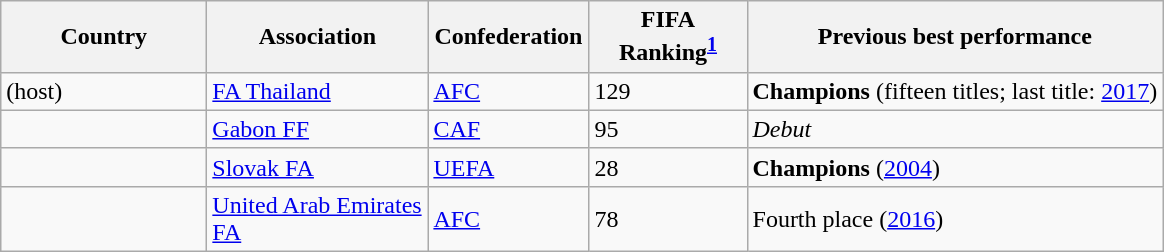<table class="wikitable sortable">
<tr>
<th style="width:130px;">Country</th>
<th style="width:140px;">Association</th>
<th style="width:100px;">Confederation</th>
<th style="width:98px;">FIFA Ranking<sup><a href='#'>1</a></sup></th>
<th>Previous best performance</th>
</tr>
<tr>
<td> (host)</td>
<td><a href='#'>FA Thailand</a></td>
<td><a href='#'>AFC</a></td>
<td>129</td>
<td><strong>Champions</strong> (fifteen titles; last title: <a href='#'>2017</a>)</td>
</tr>
<tr>
<td></td>
<td><a href='#'>Gabon FF</a></td>
<td><a href='#'>CAF</a></td>
<td>95</td>
<td><em>Debut</em></td>
</tr>
<tr>
<td></td>
<td><a href='#'>Slovak FA</a></td>
<td><a href='#'>UEFA</a></td>
<td>28</td>
<td><strong>Champions</strong> (<a href='#'>2004</a>)</td>
</tr>
<tr>
<td></td>
<td><a href='#'>United Arab Emirates  FA</a></td>
<td><a href='#'>AFC</a></td>
<td>78</td>
<td>Fourth place (<a href='#'>2016</a>)</td>
</tr>
</table>
